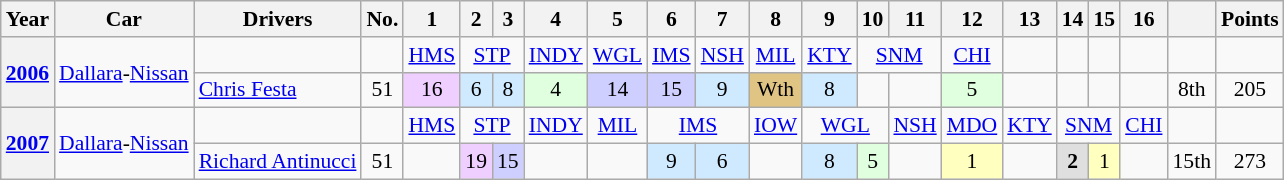<table class="wikitable" style="text-align:center; font-size:90%">
<tr>
<th>Year</th>
<th>Car</th>
<th>Drivers</th>
<th>No.</th>
<th>1</th>
<th>2</th>
<th>3</th>
<th>4</th>
<th>5</th>
<th>6</th>
<th>7</th>
<th>8</th>
<th>9</th>
<th>10</th>
<th>11</th>
<th>12</th>
<th>13</th>
<th>14</th>
<th>15</th>
<th>16</th>
<th></th>
<th>Points</th>
</tr>
<tr>
<th rowspan="2"><a href='#'>2006</a></th>
<td rowspan="2"><a href='#'>Dallara</a>-<a href='#'>Nissan</a></td>
<td></td>
<td></td>
<td><a href='#'>HMS</a></td>
<td colspan=2><a href='#'>STP</a></td>
<td><a href='#'>INDY</a></td>
<td><a href='#'>WGL</a></td>
<td><a href='#'>IMS</a></td>
<td><a href='#'>NSH</a></td>
<td><a href='#'>MIL</a></td>
<td><a href='#'>KTY</a></td>
<td colspan=2><a href='#'>SNM</a></td>
<td><a href='#'>CHI</a></td>
<td></td>
<td></td>
<td></td>
<td></td>
<td></td>
<td></td>
</tr>
<tr>
<td align="left"> <a href='#'>Chris Festa</a></td>
<td>51</td>
<td style="background:#EFCFFF;">16</td>
<td style="background:#CFEAFF;">6</td>
<td style="background:#CFEAFF;">8</td>
<td style="background:#DFFFDF;">4</td>
<td style="background:#CFCFFF;">14</td>
<td style="background:#CFCFFF;">15</td>
<td style="background:#CFEAFF;">9</td>
<td style="background:#DFC484;">Wth</td>
<td style="background:#CFEAFF;">8</td>
<td></td>
<td></td>
<td style="background:#DFFFDF;">5</td>
<td></td>
<td></td>
<td></td>
<td></td>
<td>8th</td>
<td>205</td>
</tr>
<tr>
<th rowspan="2"><a href='#'>2007</a></th>
<td rowspan="2"><a href='#'>Dallara</a>-<a href='#'>Nissan</a></td>
<td></td>
<td></td>
<td><a href='#'>HMS</a></td>
<td colspan=2><a href='#'>STP</a></td>
<td><a href='#'>INDY</a></td>
<td><a href='#'>MIL</a></td>
<td colspan=2><a href='#'>IMS</a></td>
<td><a href='#'>IOW</a></td>
<td colspan=2><a href='#'>WGL</a></td>
<td><a href='#'>NSH</a></td>
<td><a href='#'>MDO</a></td>
<td><a href='#'>KTY</a></td>
<td colspan=2><a href='#'>SNM</a></td>
<td><a href='#'>CHI</a></td>
<td></td>
<td></td>
</tr>
<tr>
<td align="left"> <a href='#'>Richard Antinucci</a></td>
<td>51</td>
<td></td>
<td style="background:#EFCFFF;">19</td>
<td style="background:#CFCFFF;">15</td>
<td></td>
<td></td>
<td style="background:#CFEAFF;">9</td>
<td style="background:#CFEAFF;">6</td>
<td></td>
<td style="background:#CFEAFF;">8</td>
<td style="background:#DFFFDF;">5</td>
<td></td>
<td style="background:#FFFFBF;">1</td>
<td></td>
<td style="background:#DFDFDF;"><strong>2</strong></td>
<td style="background:#FFFFBF;">1</td>
<td></td>
<td>15th</td>
<td>273</td>
</tr>
</table>
